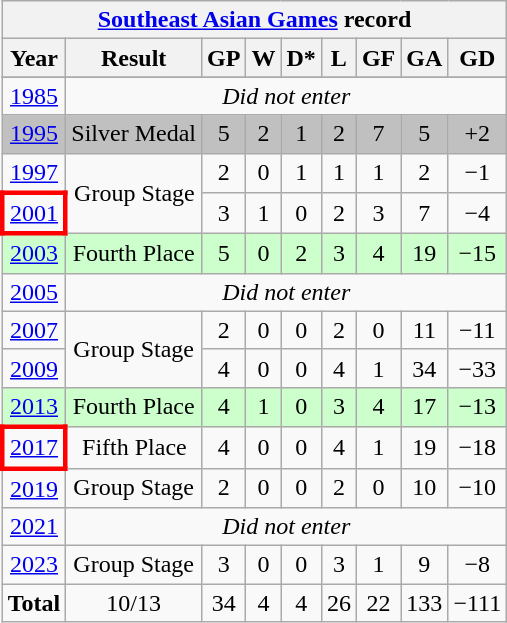<table class="wikitable" style="text-align: center;">
<tr>
<th colspan=10><a href='#'>Southeast Asian Games</a> record</th>
</tr>
<tr>
<th>Year</th>
<th>Result</th>
<th>GP</th>
<th>W</th>
<th>D*</th>
<th>L</th>
<th>GF</th>
<th>GA</th>
<th>GD</th>
</tr>
<tr>
</tr>
<tr>
<td> <a href='#'>1985</a></td>
<td colspan="8"><em>Did not enter</em></td>
</tr>
<tr style="background:silver;">
<td> <a href='#'>1995</a></td>
<td>Silver Medal</td>
<td>5</td>
<td>2</td>
<td>1</td>
<td>2</td>
<td>7</td>
<td>5</td>
<td>+2</td>
</tr>
<tr>
<td> <a href='#'>1997</a></td>
<td rowspan="2">Group Stage</td>
<td>2</td>
<td>0</td>
<td>1</td>
<td>1</td>
<td>1</td>
<td>2</td>
<td>−1</td>
</tr>
<tr>
<td style="border: 3px solid red"> <a href='#'>2001</a></td>
<td>3</td>
<td>1</td>
<td>0</td>
<td>2</td>
<td>3</td>
<td>7</td>
<td>−4</td>
</tr>
<tr style="background:#ccffcc;">
<td> <a href='#'>2003</a></td>
<td>Fourth Place</td>
<td>5</td>
<td>0</td>
<td>2</td>
<td>3</td>
<td>4</td>
<td>19</td>
<td>−15</td>
</tr>
<tr>
<td> <a href='#'>2005</a></td>
<td colspan="8"><em>Did not enter</em></td>
</tr>
<tr>
<td> <a href='#'>2007</a></td>
<td rowspan="2">Group Stage</td>
<td>2</td>
<td>0</td>
<td>0</td>
<td>2</td>
<td>0</td>
<td>11</td>
<td>−11</td>
</tr>
<tr>
<td> <a href='#'>2009</a></td>
<td>4</td>
<td>0</td>
<td>0</td>
<td>4</td>
<td>1</td>
<td>34</td>
<td>−33</td>
</tr>
<tr style="background:#ccffcc;">
<td> <a href='#'>2013</a></td>
<td>Fourth Place</td>
<td>4</td>
<td>1</td>
<td>0</td>
<td>3</td>
<td>4</td>
<td>17</td>
<td>−13</td>
</tr>
<tr>
<td style="border: 3px solid red"> <a href='#'>2017</a></td>
<td>Fifth Place</td>
<td>4</td>
<td>0</td>
<td>0</td>
<td>4</td>
<td>1</td>
<td>19</td>
<td>−18</td>
</tr>
<tr>
<td> <a href='#'>2019</a></td>
<td>Group Stage</td>
<td>2</td>
<td>0</td>
<td>0</td>
<td>2</td>
<td>0</td>
<td>10</td>
<td>−10</td>
</tr>
<tr>
<td> <a href='#'>2021</a></td>
<td colspan="8"><em>Did not enter</em></td>
</tr>
<tr>
<td> <a href='#'>2023</a></td>
<td>Group Stage</td>
<td>3</td>
<td>0</td>
<td>0</td>
<td>3</td>
<td>1</td>
<td>9</td>
<td>−8</td>
</tr>
<tr>
<td><strong>Total</strong></td>
<td>10/13</td>
<td>34</td>
<td>4</td>
<td>4</td>
<td>26</td>
<td>22</td>
<td>133</td>
<td>−111</td>
</tr>
</table>
